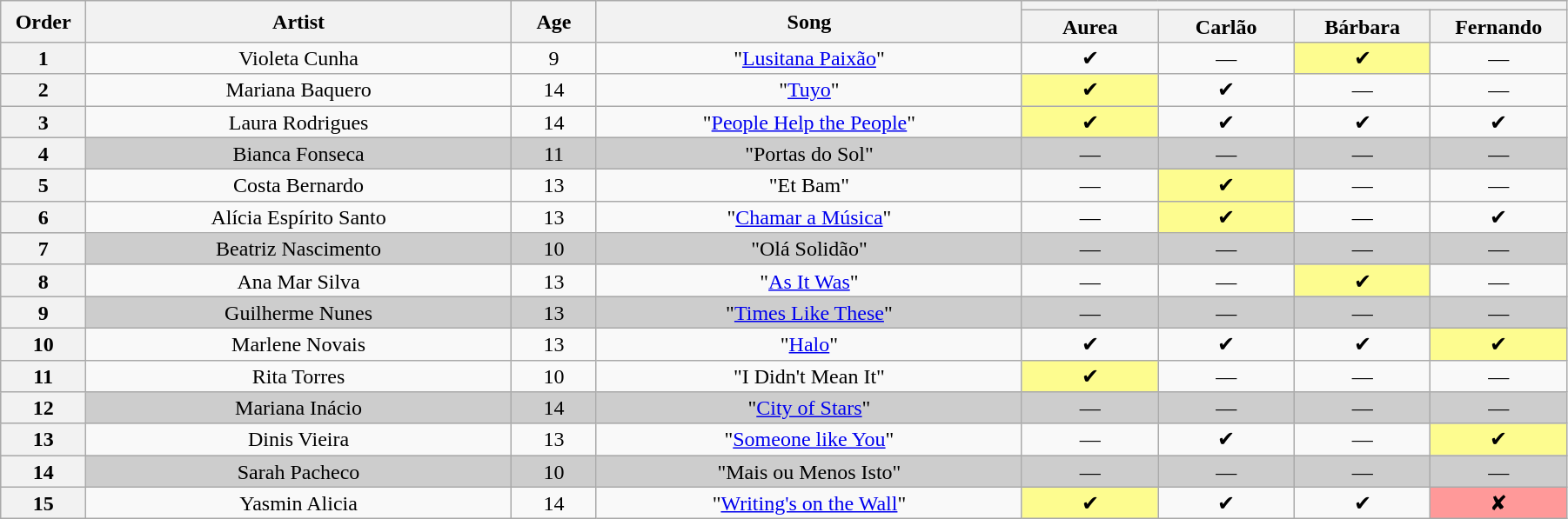<table class="wikitable" style="text-align:center; line-height:17px; width:95%">
<tr>
<th rowspan="2" width="05%">Order</th>
<th rowspan="2" width="25%">Artist</th>
<th rowspan="2" width="05%">Age</th>
<th rowspan="2" width="25%">Song</th>
<th colspan="4"></th>
</tr>
<tr>
<th width="08%">Aurea</th>
<th width="08%">Carlão</th>
<th width="08%">Bárbara</th>
<th width="08%">Fernando</th>
</tr>
<tr>
<th>1</th>
<td>Violeta Cunha</td>
<td>9</td>
<td>"<a href='#'>Lusitana Paixão</a>"</td>
<td>✔</td>
<td>—</td>
<td style="background:#fdfc8f">✔</td>
<td>—</td>
</tr>
<tr>
<th>2</th>
<td>Mariana Baquero</td>
<td>14</td>
<td>"<a href='#'>Tuyo</a>"</td>
<td style="background:#fdfc8f">✔</td>
<td>✔</td>
<td>—</td>
<td>—</td>
</tr>
<tr>
<th>3</th>
<td>Laura Rodrigues</td>
<td>14</td>
<td>"<a href='#'>People Help the People</a>"</td>
<td style="background:#fdfc8f">✔</td>
<td>✔</td>
<td>✔</td>
<td>✔</td>
</tr>
<tr style="background:#cdcdcd">
<th>4</th>
<td>Bianca Fonseca</td>
<td>11</td>
<td>"Portas do Sol"</td>
<td>—</td>
<td>—</td>
<td>—</td>
<td>—</td>
</tr>
<tr>
<th>5</th>
<td>Costa Bernardo</td>
<td>13</td>
<td>"Et Bam"</td>
<td>—</td>
<td style="background:#fdfc8f">✔</td>
<td>—</td>
<td>—</td>
</tr>
<tr>
<th>6</th>
<td>Alícia Espírito Santo</td>
<td>13</td>
<td>"<a href='#'>Chamar a Música</a>"</td>
<td>—</td>
<td style="background:#fdfc8f">✔</td>
<td>—</td>
<td>✔</td>
</tr>
<tr style="background:#cdcdcd">
<th>7</th>
<td>Beatriz Nascimento</td>
<td>10</td>
<td>"Olá Solidão"</td>
<td>—</td>
<td>—</td>
<td>—</td>
<td>—</td>
</tr>
<tr>
<th>8</th>
<td>Ana Mar Silva</td>
<td>13</td>
<td>"<a href='#'>As It Was</a>"</td>
<td>—</td>
<td>—</td>
<td style="background:#fdfc8f">✔</td>
<td>—</td>
</tr>
<tr style="background:#cdcdcd">
<th>9</th>
<td>Guilherme Nunes</td>
<td>13</td>
<td>"<a href='#'>Times Like These</a>"</td>
<td>—</td>
<td>—</td>
<td>—</td>
<td>—</td>
</tr>
<tr>
<th>10</th>
<td>Marlene Novais</td>
<td>13</td>
<td>"<a href='#'>Halo</a>"</td>
<td>✔</td>
<td>✔</td>
<td>✔</td>
<td style="background:#fdfc8f">✔</td>
</tr>
<tr>
<th>11</th>
<td>Rita Torres</td>
<td>10</td>
<td>"I Didn't Mean It"</td>
<td style="background:#fdfc8f">✔</td>
<td>—</td>
<td>—</td>
<td>—</td>
</tr>
<tr style="background:#cdcdcd">
<th>12</th>
<td>Mariana Inácio</td>
<td>14</td>
<td>"<a href='#'>City of Stars</a>"</td>
<td>—</td>
<td>—</td>
<td>—</td>
<td>—</td>
</tr>
<tr>
<th>13</th>
<td>Dinis Vieira</td>
<td>13</td>
<td>"<a href='#'>Someone like You</a>"</td>
<td>—</td>
<td>✔</td>
<td>—</td>
<td style="background:#fdfc8f">✔</td>
</tr>
<tr style="background:#cdcdcd">
<th>14</th>
<td>Sarah Pacheco</td>
<td>10</td>
<td>"Mais ou Menos Isto"</td>
<td>—</td>
<td>—</td>
<td>—</td>
<td>—</td>
</tr>
<tr>
<th>15</th>
<td>Yasmin Alicia</td>
<td>14</td>
<td>"<a href='#'>Writing's on the Wall</a>"</td>
<td style="background:#fdfc8f">✔</td>
<td>✔</td>
<td>✔</td>
<td style="background:#ff9999">✘</td>
</tr>
</table>
